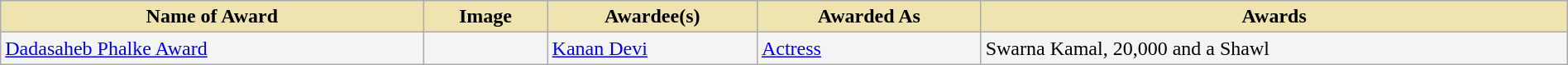<table class="wikitable" style="width:100%;">
<tr>
<th style="background-color:#EFE4B0;">Name of Award</th>
<th style="background-color:#EFE4B0;">Image</th>
<th style="background-color:#EFE4B0;">Awardee(s)</th>
<th style="background-color:#EFE4B0;">Awarded As</th>
<th style="background-color:#EFE4B0;">Awards</th>
</tr>
<tr style="background-color:#F4F4F4">
<td><a href='#'>Dadasaheb Phalke Award</a></td>
<td></td>
<td><a href='#'>Kanan Devi</a></td>
<td><a href='#'>Actress</a></td>
<td>Swarna Kamal, 20,000 and a Shawl</td>
</tr>
</table>
